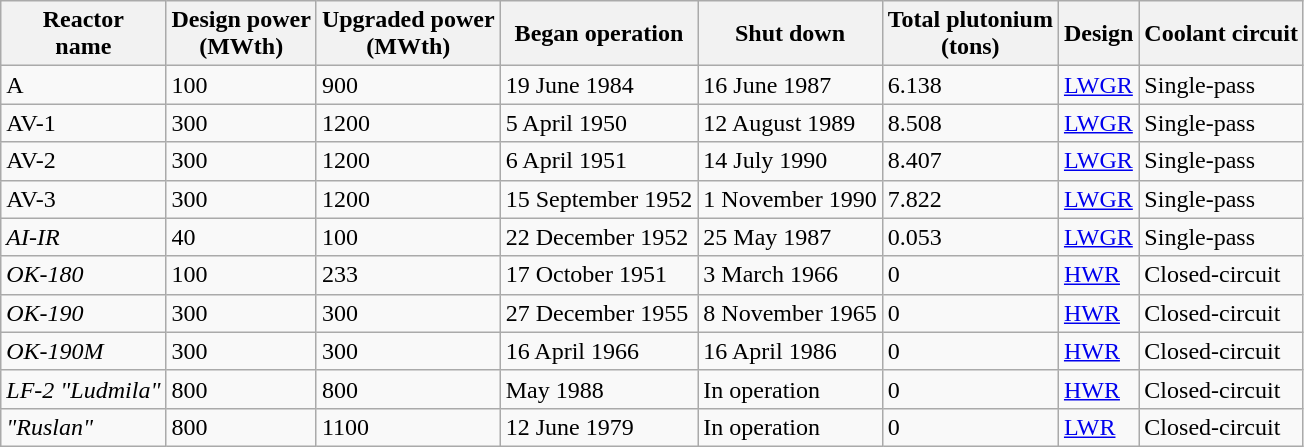<table class="wikitable sortable mw-collapsible">
<tr>
<th>Reactor<br>name</th>
<th>Design power<br>(MWth)</th>
<th>Upgraded power<br>(MWth)</th>
<th>Began operation</th>
<th>Shut down</th>
<th>Total plutonium<br>(tons)</th>
<th>Design</th>
<th>Coolant circuit</th>
</tr>
<tr>
<td>A</td>
<td>100</td>
<td>900</td>
<td>19 June 1984</td>
<td>16 June 1987</td>
<td>6.138</td>
<td><a href='#'>LWGR</a></td>
<td>Single-pass</td>
</tr>
<tr>
<td>AV-1</td>
<td>300</td>
<td>1200</td>
<td>5 April 1950</td>
<td>12 August 1989</td>
<td>8.508</td>
<td><a href='#'>LWGR</a></td>
<td>Single-pass</td>
</tr>
<tr>
<td>AV-2</td>
<td>300</td>
<td>1200</td>
<td>6 April 1951</td>
<td>14 July 1990</td>
<td>8.407</td>
<td><a href='#'>LWGR</a></td>
<td>Single-pass</td>
</tr>
<tr>
<td>AV-3</td>
<td>300</td>
<td>1200</td>
<td>15 September 1952</td>
<td>1 November 1990</td>
<td>7.822</td>
<td><a href='#'>LWGR</a></td>
<td>Single-pass</td>
</tr>
<tr>
<td><em>AI-IR</em></td>
<td>40</td>
<td>100</td>
<td>22 December 1952</td>
<td>25 May 1987</td>
<td>0.053</td>
<td><a href='#'>LWGR</a></td>
<td>Single-pass</td>
</tr>
<tr>
<td><em>OK-180</em></td>
<td>100</td>
<td>233</td>
<td>17 October 1951</td>
<td>3 March 1966</td>
<td>0</td>
<td><a href='#'>HWR</a></td>
<td>Closed-circuit</td>
</tr>
<tr>
<td><em>OK-190</em></td>
<td>300</td>
<td>300</td>
<td>27 December 1955</td>
<td>8 November 1965</td>
<td>0</td>
<td><a href='#'>HWR</a></td>
<td>Closed-circuit</td>
</tr>
<tr>
<td><em>OK-190M</em></td>
<td>300</td>
<td>300</td>
<td>16 April 1966</td>
<td>16 April 1986</td>
<td>0</td>
<td><a href='#'>HWR</a></td>
<td>Closed-circuit</td>
</tr>
<tr>
<td><em>LF-2 "Ludmila"</em></td>
<td>800</td>
<td>800</td>
<td>May 1988</td>
<td>In operation</td>
<td>0</td>
<td><a href='#'>HWR</a></td>
<td>Closed-circuit</td>
</tr>
<tr>
<td><em>"Ruslan"</em></td>
<td>800</td>
<td>1100</td>
<td>12 June 1979</td>
<td>In operation</td>
<td>0</td>
<td><a href='#'>LWR</a></td>
<td>Closed-circuit</td>
</tr>
</table>
